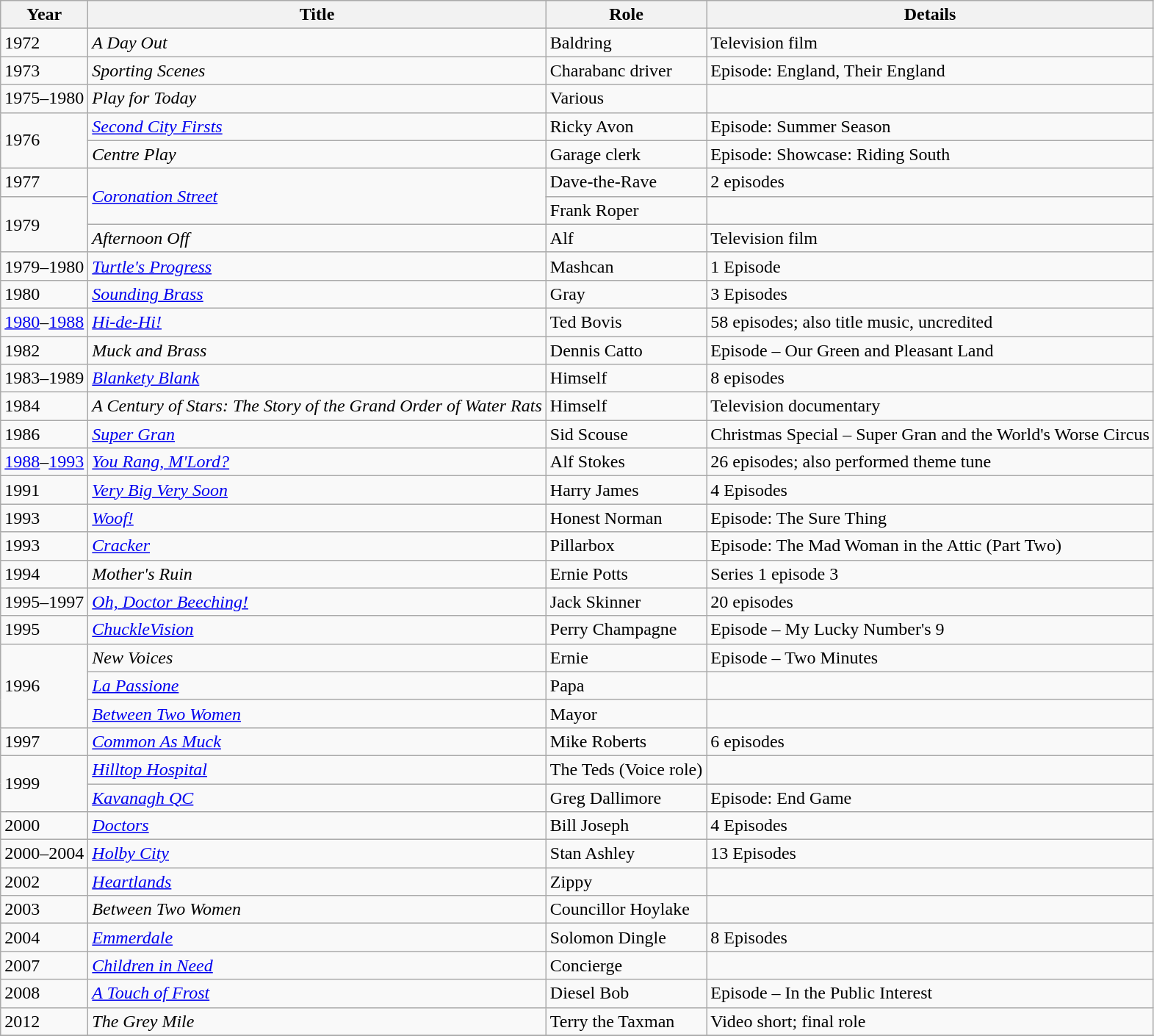<table class="wikitable">
<tr>
<th>Year</th>
<th>Title</th>
<th>Role</th>
<th>Details</th>
</tr>
<tr>
<td>1972</td>
<td><em>A Day Out</em></td>
<td>Baldring</td>
<td>Television film</td>
</tr>
<tr>
<td>1973</td>
<td><em>Sporting Scenes</em></td>
<td>Charabanc driver</td>
<td>Episode: England, Their England</td>
</tr>
<tr>
<td>1975–1980</td>
<td><em>Play for Today</em></td>
<td>Various</td>
<td></td>
</tr>
<tr>
<td rowspan="2">1976</td>
<td><em><a href='#'>Second City Firsts</a></em></td>
<td>Ricky Avon</td>
<td>Episode: Summer Season</td>
</tr>
<tr>
<td><em>Centre Play</em></td>
<td>Garage clerk</td>
<td>Episode: Showcase: Riding South</td>
</tr>
<tr>
<td>1977</td>
<td rowspan="2"><em><a href='#'>Coronation Street</a></em></td>
<td>Dave-the-Rave</td>
<td>2 episodes</td>
</tr>
<tr>
<td rowspan="2">1979</td>
<td>Frank Roper</td>
<td></td>
</tr>
<tr>
<td><em>Afternoon Off</em></td>
<td>Alf</td>
<td>Television film</td>
</tr>
<tr>
<td>1979–1980</td>
<td><em><a href='#'>Turtle's Progress</a></em></td>
<td>Mashcan</td>
<td>1 Episode</td>
</tr>
<tr>
<td>1980</td>
<td><em><a href='#'>Sounding Brass</a></em></td>
<td>Gray</td>
<td>3 Episodes</td>
</tr>
<tr>
<td><a href='#'>1980</a>–<a href='#'>1988</a></td>
<td><em><a href='#'>Hi-de-Hi!</a></em></td>
<td>Ted Bovis</td>
<td>58 episodes; also title music, uncredited</td>
</tr>
<tr>
<td>1982</td>
<td><em>Muck and Brass</em></td>
<td>Dennis Catto</td>
<td>Episode – Our Green and Pleasant Land</td>
</tr>
<tr>
<td>1983–1989</td>
<td><em><a href='#'>Blankety Blank</a></em></td>
<td>Himself</td>
<td>8 episodes</td>
</tr>
<tr>
<td>1984</td>
<td><em>A Century of Stars: The Story of the Grand Order of Water Rats</em></td>
<td>Himself</td>
<td>Television documentary</td>
</tr>
<tr>
<td>1986</td>
<td><em><a href='#'>Super Gran</a></em></td>
<td>Sid Scouse</td>
<td>Christmas Special – Super Gran and the World's Worse Circus</td>
</tr>
<tr>
<td><a href='#'>1988</a>–<a href='#'>1993</a></td>
<td><em><a href='#'>You Rang, M'Lord?</a></em></td>
<td>Alf Stokes</td>
<td>26 episodes; also performed theme tune</td>
</tr>
<tr>
<td>1991</td>
<td><em><a href='#'>Very Big Very Soon</a></em></td>
<td>Harry James</td>
<td>4 Episodes</td>
</tr>
<tr>
<td>1993</td>
<td><em><a href='#'>Woof!</a></em></td>
<td>Honest Norman</td>
<td>Episode: The Sure Thing</td>
</tr>
<tr>
<td>1993</td>
<td><em><a href='#'>Cracker</a></em></td>
<td>Pillarbox</td>
<td>Episode: The Mad Woman in the Attic (Part Two)</td>
</tr>
<tr>
<td>1994</td>
<td><em>Mother's Ruin</em></td>
<td>Ernie Potts</td>
<td>Series 1 episode 3</td>
</tr>
<tr>
<td>1995–1997</td>
<td><em><a href='#'>Oh, Doctor Beeching!</a></em></td>
<td>Jack Skinner</td>
<td>20 episodes</td>
</tr>
<tr>
<td>1995</td>
<td><em><a href='#'>ChuckleVision</a></em></td>
<td>Perry Champagne</td>
<td>Episode – My Lucky Number's 9</td>
</tr>
<tr>
<td rowspan="3">1996</td>
<td><em>New Voices</em></td>
<td>Ernie</td>
<td>Episode – Two Minutes</td>
</tr>
<tr>
<td><em><a href='#'>La Passione</a></em></td>
<td>Papa</td>
<td></td>
</tr>
<tr>
<td><em><a href='#'>Between Two Women</a></em></td>
<td>Mayor</td>
<td></td>
</tr>
<tr>
<td>1997</td>
<td><em><a href='#'>Common As Muck</a></em></td>
<td>Mike Roberts</td>
<td>6 episodes</td>
</tr>
<tr>
<td rowspan="2">1999</td>
<td><em><a href='#'>Hilltop Hospital</a></em></td>
<td>The Teds (Voice role)</td>
<td></td>
</tr>
<tr>
<td><em><a href='#'>Kavanagh QC</a></em></td>
<td>Greg Dallimore</td>
<td>Episode: End Game</td>
</tr>
<tr>
<td>2000</td>
<td><em><a href='#'>Doctors</a></em></td>
<td List of Doctors characters (2000)#Bill Joseph>Bill Joseph</td>
<td>4 Episodes</td>
</tr>
<tr>
<td>2000–2004</td>
<td><em><a href='#'>Holby City</a></em></td>
<td>Stan Ashley</td>
<td>13 Episodes</td>
</tr>
<tr>
<td>2002</td>
<td><em><a href='#'>Heartlands</a></em></td>
<td>Zippy</td>
<td></td>
</tr>
<tr>
<td>2003</td>
<td><em>Between Two Women</em></td>
<td>Councillor Hoylake</td>
<td></td>
</tr>
<tr>
<td>2004</td>
<td><em><a href='#'>Emmerdale</a></em></td>
<td>Solomon Dingle</td>
<td>8 Episodes</td>
</tr>
<tr>
<td>2007</td>
<td><em><a href='#'>Children in Need</a></em></td>
<td>Concierge</td>
<td></td>
</tr>
<tr>
<td>2008</td>
<td><em><a href='#'>A Touch of Frost</a></em></td>
<td>Diesel Bob</td>
<td>Episode – In the Public Interest</td>
</tr>
<tr>
<td>2012</td>
<td><em>The Grey Mile</em></td>
<td>Terry the Taxman</td>
<td>Video short; final role</td>
</tr>
<tr>
</tr>
</table>
